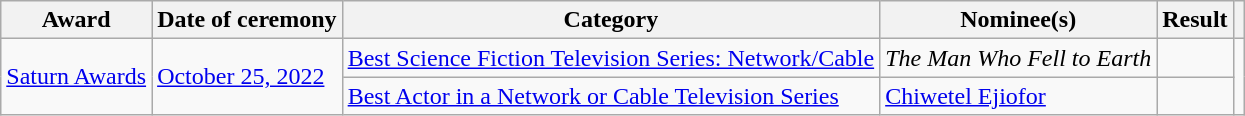<table class="wikitable sortable">
<tr>
<th>Award</th>
<th>Date of ceremony</th>
<th>Category</th>
<th>Nominee(s)</th>
<th>Result</th>
<th class="unsortable"></th>
</tr>
<tr>
<td rowspan="2"><a href='#'>Saturn Awards</a></td>
<td rowspan="2"><a href='#'>October 25, 2022</a></td>
<td><a href='#'>Best Science Fiction Television Series: Network/Cable</a></td>
<td><em>The Man Who Fell to Earth</em></td>
<td></td>
<td rowspan="2" style="text-align: center;"></td>
</tr>
<tr>
<td><a href='#'>Best Actor in a Network or Cable Television Series</a></td>
<td><a href='#'>Chiwetel Ejiofor</a></td>
<td></td>
</tr>
</table>
